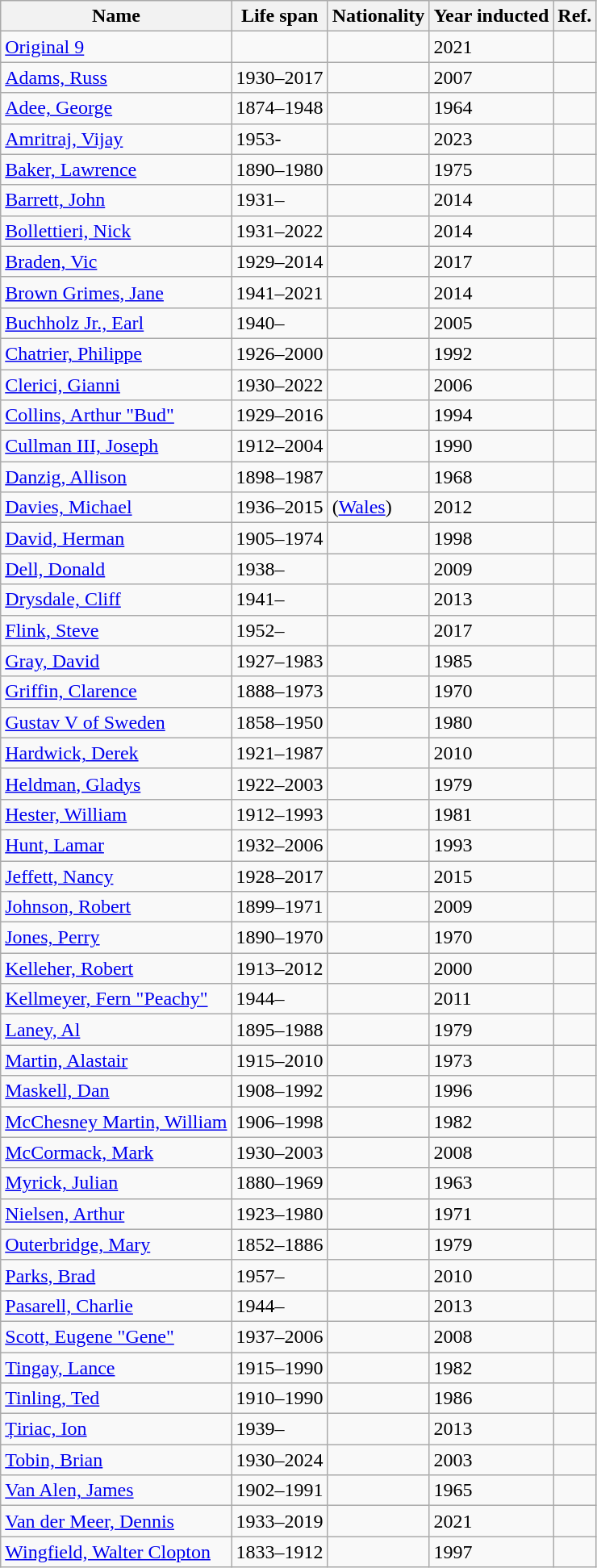<table class="sortable wikitable">
<tr>
<th>Name</th>
<th>Life span</th>
<th>Nationality</th>
<th>Year inducted</th>
<th class="unsortable">Ref.</th>
</tr>
<tr>
<td><a href='#'>Original 9</a></td>
<td></td>
<td></td>
<td>2021</td>
<td></td>
</tr>
<tr>
<td><a href='#'>Adams, Russ</a></td>
<td>1930–2017</td>
<td></td>
<td>2007</td>
<td></td>
</tr>
<tr>
<td><a href='#'>Adee, George</a></td>
<td>1874–1948</td>
<td></td>
<td>1964</td>
<td></td>
</tr>
<tr>
<td><a href='#'>Amritraj, Vijay</a></td>
<td>1953-</td>
<td></td>
<td>2023</td>
<td></td>
</tr>
<tr>
<td><a href='#'>Baker, Lawrence</a></td>
<td>1890–1980</td>
<td></td>
<td>1975</td>
<td></td>
</tr>
<tr>
<td><a href='#'>Barrett, John</a></td>
<td>1931–</td>
<td></td>
<td>2014</td>
<td></td>
</tr>
<tr>
<td><a href='#'>Bollettieri, Nick</a></td>
<td>1931–2022</td>
<td></td>
<td>2014</td>
<td></td>
</tr>
<tr>
<td><a href='#'>Braden, Vic</a></td>
<td>1929–2014</td>
<td></td>
<td>2017</td>
<td></td>
</tr>
<tr>
<td><a href='#'>Brown Grimes, Jane</a></td>
<td>1941–2021</td>
<td></td>
<td>2014</td>
<td></td>
</tr>
<tr>
<td><a href='#'>Buchholz Jr., Earl</a></td>
<td>1940–</td>
<td></td>
<td>2005</td>
<td></td>
</tr>
<tr>
<td><a href='#'>Chatrier, Philippe</a></td>
<td>1926–2000</td>
<td></td>
<td>1992</td>
<td></td>
</tr>
<tr>
<td><a href='#'>Clerici, Gianni</a></td>
<td>1930–2022</td>
<td></td>
<td>2006</td>
<td></td>
</tr>
<tr>
<td><a href='#'>Collins, Arthur "Bud"</a></td>
<td>1929–2016</td>
<td></td>
<td>1994</td>
<td></td>
</tr>
<tr>
<td><a href='#'>Cullman III, Joseph</a></td>
<td>1912–2004</td>
<td></td>
<td>1990</td>
<td></td>
</tr>
<tr>
<td><a href='#'>Danzig, Allison</a></td>
<td>1898–1987</td>
<td></td>
<td>1968</td>
<td></td>
</tr>
<tr>
<td><a href='#'>Davies, Michael</a></td>
<td>1936–2015</td>
<td> (<a href='#'>Wales</a>)</td>
<td>2012</td>
<td></td>
</tr>
<tr>
<td><a href='#'>David, Herman</a></td>
<td>1905–1974</td>
<td></td>
<td>1998</td>
<td></td>
</tr>
<tr>
<td><a href='#'>Dell, Donald</a></td>
<td>1938–</td>
<td></td>
<td>2009</td>
<td></td>
</tr>
<tr>
<td><a href='#'>Drysdale, Cliff</a></td>
<td>1941–</td>
<td></td>
<td>2013</td>
<td></td>
</tr>
<tr>
<td><a href='#'>Flink, Steve</a></td>
<td>1952–</td>
<td></td>
<td>2017</td>
<td></td>
</tr>
<tr>
<td><a href='#'>Gray, David</a></td>
<td>1927–1983</td>
<td></td>
<td>1985</td>
<td></td>
</tr>
<tr>
<td><a href='#'>Griffin, Clarence</a></td>
<td>1888–1973</td>
<td></td>
<td>1970</td>
<td></td>
</tr>
<tr>
<td><a href='#'>Gustav V of Sweden</a></td>
<td>1858–1950</td>
<td></td>
<td>1980</td>
<td></td>
</tr>
<tr>
<td><a href='#'>Hardwick, Derek</a></td>
<td>1921–1987</td>
<td></td>
<td>2010</td>
<td></td>
</tr>
<tr>
<td><a href='#'>Heldman, Gladys</a></td>
<td>1922–2003</td>
<td></td>
<td>1979</td>
<td></td>
</tr>
<tr>
<td><a href='#'>Hester, William</a></td>
<td>1912–1993</td>
<td></td>
<td>1981</td>
<td></td>
</tr>
<tr>
<td><a href='#'>Hunt, Lamar</a></td>
<td>1932–2006</td>
<td></td>
<td>1993</td>
<td></td>
</tr>
<tr>
<td><a href='#'>Jeffett, Nancy</a></td>
<td>1928–2017</td>
<td></td>
<td>2015</td>
<td></td>
</tr>
<tr>
<td><a href='#'>Johnson, Robert</a></td>
<td>1899–1971</td>
<td></td>
<td>2009</td>
<td></td>
</tr>
<tr>
<td><a href='#'>Jones, Perry</a></td>
<td>1890–1970</td>
<td></td>
<td>1970</td>
<td></td>
</tr>
<tr>
<td><a href='#'>Kelleher, Robert</a></td>
<td>1913–2012</td>
<td></td>
<td>2000</td>
<td></td>
</tr>
<tr>
<td><a href='#'>Kellmeyer, Fern "Peachy"</a></td>
<td>1944–</td>
<td></td>
<td>2011</td>
<td></td>
</tr>
<tr>
<td><a href='#'>Laney, Al</a></td>
<td>1895–1988</td>
<td></td>
<td>1979</td>
<td></td>
</tr>
<tr>
<td><a href='#'>Martin, Alastair</a></td>
<td>1915–2010</td>
<td></td>
<td>1973</td>
<td></td>
</tr>
<tr>
<td><a href='#'>Maskell, Dan</a></td>
<td>1908–1992</td>
<td></td>
<td>1996</td>
<td></td>
</tr>
<tr>
<td><a href='#'>McChesney Martin, William</a></td>
<td>1906–1998</td>
<td></td>
<td>1982</td>
<td></td>
</tr>
<tr>
<td><a href='#'>McCormack, Mark</a></td>
<td>1930–2003</td>
<td></td>
<td>2008</td>
<td></td>
</tr>
<tr>
<td><a href='#'>Myrick, Julian</a></td>
<td>1880–1969</td>
<td></td>
<td>1963</td>
<td></td>
</tr>
<tr>
<td><a href='#'>Nielsen, Arthur</a></td>
<td>1923–1980</td>
<td></td>
<td>1971</td>
<td></td>
</tr>
<tr>
<td><a href='#'>Outerbridge, Mary</a></td>
<td>1852–1886</td>
<td></td>
<td>1979</td>
<td></td>
</tr>
<tr>
<td><a href='#'>Parks, Brad</a></td>
<td>1957–</td>
<td></td>
<td>2010</td>
<td></td>
</tr>
<tr>
<td><a href='#'>Pasarell, Charlie</a></td>
<td>1944–</td>
<td></td>
<td>2013</td>
<td></td>
</tr>
<tr>
<td><a href='#'>Scott, Eugene "Gene"</a></td>
<td>1937–2006</td>
<td></td>
<td>2008</td>
<td></td>
</tr>
<tr>
<td><a href='#'>Tingay, Lance</a></td>
<td>1915–1990</td>
<td></td>
<td>1982</td>
<td></td>
</tr>
<tr>
<td><a href='#'>Tinling, Ted</a></td>
<td>1910–1990</td>
<td></td>
<td>1986</td>
<td></td>
</tr>
<tr>
<td><a href='#'>Țiriac, Ion</a></td>
<td>1939–</td>
<td></td>
<td>2013</td>
<td></td>
</tr>
<tr>
<td><a href='#'>Tobin, Brian</a></td>
<td>1930–2024</td>
<td></td>
<td>2003</td>
<td></td>
</tr>
<tr>
<td><a href='#'>Van Alen, James</a></td>
<td>1902–1991</td>
<td></td>
<td>1965</td>
<td></td>
</tr>
<tr>
<td><a href='#'>Van der Meer, Dennis</a></td>
<td>1933–2019</td>
<td></td>
<td>2021</td>
<td></td>
</tr>
<tr>
<td><a href='#'>Wingfield, Walter Clopton</a></td>
<td>1833–1912</td>
<td></td>
<td>1997</td>
<td></td>
</tr>
</table>
